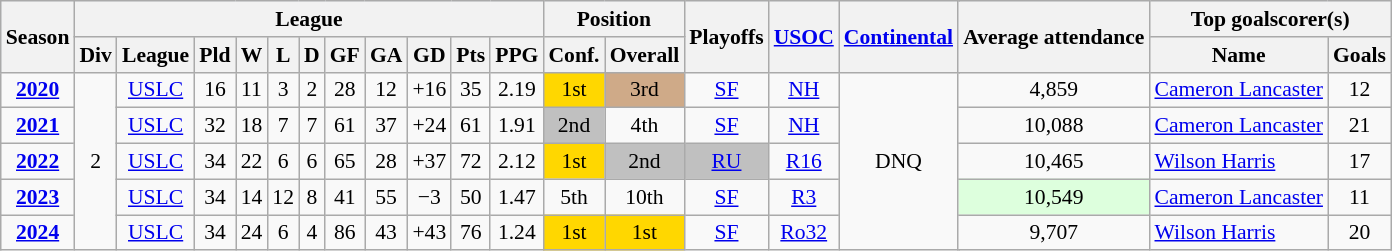<table class="wikitable" style="font-size:90%; text-align:center;">
<tr style="background:#f0f6ff;">
<th rowspan=2>Season</th>
<th colspan=11>League</th>
<th colspan=2>Position</th>
<th rowspan=2>Playoffs</th>
<th rowspan=2><a href='#'>USOC</a></th>
<th rowspan=2 colspan=2><a href='#'>Continental</a></th>
<th rowspan=2>Average attendance</th>
<th colspan=2>Top goalscorer(s)</th>
</tr>
<tr>
<th>Div</th>
<th>League</th>
<th>Pld</th>
<th>W</th>
<th>L</th>
<th>D</th>
<th>GF</th>
<th>GA</th>
<th>GD</th>
<th>Pts</th>
<th>PPG</th>
<th>Conf.</th>
<th>Overall</th>
<th>Name</th>
<th>Goals</th>
</tr>
<tr>
<td><strong><a href='#'>2020</a></strong></td>
<td rowspan=5>2</td>
<td><a href='#'>USLC</a></td>
<td>16</td>
<td>11</td>
<td>3</td>
<td>2</td>
<td>28</td>
<td>12</td>
<td>+16</td>
<td>35</td>
<td>2.19</td>
<td bgcolor=gold>1st</td>
<td bgcolor=CFAA88>3rd</td>
<td><a href='#'>SF</a></td>
<td><a href='#'>NH</a></td>
<td colspan=2 rowspan=5>DNQ</td>
<td>4,859</td>
<td align="left"> <a href='#'>Cameron Lancaster</a></td>
<td>12</td>
</tr>
<tr>
<td><strong><a href='#'>2021</a></strong></td>
<td><a href='#'>USLC</a></td>
<td>32</td>
<td>18</td>
<td>7</td>
<td>7</td>
<td>61</td>
<td>37</td>
<td>+24</td>
<td>61</td>
<td>1.91</td>
<td bgcolor=silver>2nd</td>
<td>4th</td>
<td><a href='#'>SF</a></td>
<td><a href='#'>NH</a></td>
<td>10,088</td>
<td align="left"> <a href='#'>Cameron Lancaster</a></td>
<td>21</td>
</tr>
<tr>
<td><strong><a href='#'>2022</a></strong></td>
<td><a href='#'>USLC</a></td>
<td>34</td>
<td>22</td>
<td>6</td>
<td>6</td>
<td>65</td>
<td>28</td>
<td>+37</td>
<td>72</td>
<td>2.12</td>
<td bgcolor=gold>1st</td>
<td bgcolor=silver>2nd</td>
<td bgcolor=silver><a href='#'>RU</a></td>
<td><a href='#'>R16</a></td>
<td>10,465</td>
<td align="left"> <a href='#'>Wilson Harris</a></td>
<td>17</td>
</tr>
<tr>
<td><strong><a href='#'>2023</a></strong></td>
<td><a href='#'>USLC</a></td>
<td>34</td>
<td>14</td>
<td>12</td>
<td>8</td>
<td>41</td>
<td>55</td>
<td>−3</td>
<td>50</td>
<td>1.47</td>
<td>5th</td>
<td>10th</td>
<td><a href='#'>SF</a></td>
<td><a href='#'>R3</a></td>
<td style="background:#dfd;">10,549</td>
<td align="left"> <a href='#'>Cameron Lancaster</a></td>
<td>11</td>
</tr>
<tr>
<td><strong><a href='#'>2024</a></strong></td>
<td><a href='#'>USLC</a></td>
<td>34</td>
<td>24</td>
<td>6</td>
<td>4</td>
<td>86</td>
<td>43</td>
<td>+43</td>
<td>76</td>
<td>1.24</td>
<td bgcolor=gold>1st</td>
<td bgcolor=gold>1st</td>
<td><a href='#'>SF</a></td>
<td><a href='#'>Ro32</a></td>
<td>9,707</td>
<td align="left"> <a href='#'>Wilson Harris</a></td>
<td>20</td>
</tr>
</table>
